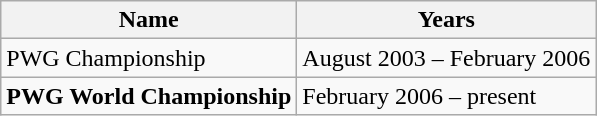<table class="wikitable">
<tr>
<th>Name</th>
<th>Years</th>
</tr>
<tr>
<td>PWG Championship</td>
<td>August 2003 – February 2006</td>
</tr>
<tr>
<td><strong>PWG World Championship</strong></td>
<td>February 2006 – present</td>
</tr>
</table>
